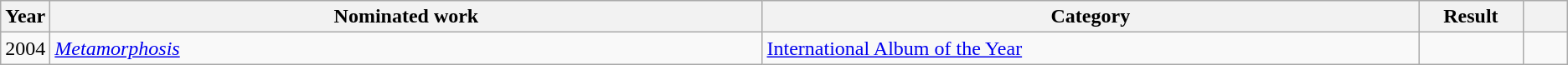<table class="wikitable sortable">
<tr>
<th scope="col" style="width:1em;">Year</th>
<th scope="col" style="width:39em;">Nominated work</th>
<th scope="col" style="width:36em;">Category</th>
<th scope="col" style="width:5em;">Result</th>
<th scope="col" style="width:2em;" class="unsortable"></th>
</tr>
<tr>
<td>2004</td>
<td><em><a href='#'>Metamorphosis</a></em></td>
<td><a href='#'>International Album of the Year</a></td>
<td></td>
<td style="text-align:center;"></td>
</tr>
</table>
